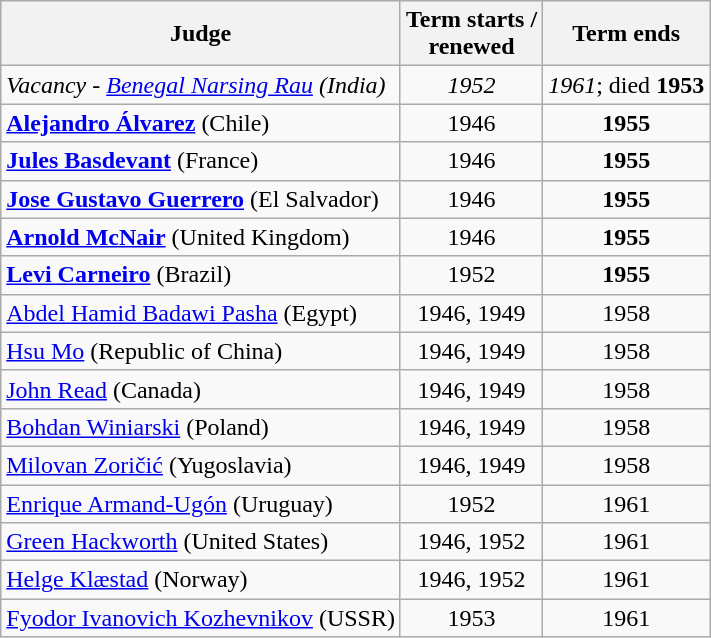<table class="wikitable sortable" style="text-align:center">
<tr>
<th>Judge</th>
<th>Term starts / <br> renewed</th>
<th>Term ends</th>
</tr>
<tr>
<td style="text-align:left"><em>Vacancy -  <a href='#'>Benegal Narsing Rau</a> (India)</em></td>
<td><em>1952</em></td>
<td><em>1961</em>; died <strong>1953</strong></td>
</tr>
<tr>
<td style="text-align:left"> <strong><a href='#'>Alejandro Álvarez</a></strong> (Chile)</td>
<td>1946</td>
<td><strong>1955</strong></td>
</tr>
<tr>
<td style="text-align:left"> <strong><a href='#'>Jules Basdevant</a></strong> (France)</td>
<td>1946</td>
<td><strong>1955</strong></td>
</tr>
<tr>
<td style="text-align:left"> <strong><a href='#'>Jose Gustavo Guerrero</a></strong> (El Salvador)</td>
<td>1946</td>
<td><strong>1955</strong></td>
</tr>
<tr>
<td style="text-align:left"> <strong><a href='#'>Arnold McNair</a></strong> (United Kingdom)</td>
<td>1946</td>
<td><strong>1955</strong></td>
</tr>
<tr>
<td style="text-align:left"> <strong><a href='#'>Levi Carneiro</a></strong> (Brazil)</td>
<td>1952 </td>
<td><strong>1955</strong></td>
</tr>
<tr>
<td style="text-align:left"> <a href='#'>Abdel Hamid Badawi Pasha</a> (Egypt)</td>
<td>1946, 1949</td>
<td>1958</td>
</tr>
<tr>
<td style="text-align:left"> <a href='#'>Hsu Mo</a> (Republic of China)</td>
<td>1946, 1949</td>
<td>1958</td>
</tr>
<tr>
<td style="text-align:left"> <a href='#'>John Read</a> (Canada)</td>
<td>1946, 1949</td>
<td>1958</td>
</tr>
<tr>
<td style="text-align:left"> <a href='#'>Bohdan Winiarski</a> (Poland)</td>
<td>1946, 1949</td>
<td>1958</td>
</tr>
<tr>
<td style="text-align:left"> <a href='#'>Milovan Zoričić</a> (Yugoslavia)</td>
<td>1946, 1949</td>
<td>1958</td>
</tr>
<tr>
<td style="text-align:left"> <a href='#'>Enrique Armand-Ugón</a> (Uruguay)</td>
<td>1952</td>
<td>1961</td>
</tr>
<tr>
<td style="text-align:left"> <a href='#'>Green Hackworth</a> (United States)</td>
<td>1946, 1952</td>
<td>1961</td>
</tr>
<tr>
<td style="text-align:left"> <a href='#'>Helge Klæstad</a> (Norway)</td>
<td>1946, 1952</td>
<td>1961</td>
</tr>
<tr>
<td style="text-align:left"> <a href='#'>Fyodor Ivanovich Kozhevnikov</a> (USSR)</td>
<td>1953 </td>
<td>1961</td>
</tr>
</table>
